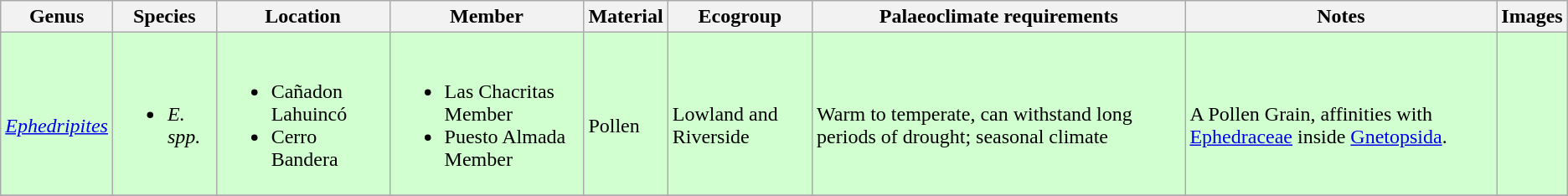<table class="wikitable sortable">
<tr>
<th>Genus</th>
<th>Species</th>
<th>Location</th>
<th>Member</th>
<th>Material</th>
<th>Ecogroup</th>
<th>Palaeoclimate requirements</th>
<th>Notes</th>
<th>Images</th>
</tr>
<tr>
<td style="background:#D1FFCF;"><br><em><a href='#'>Ephedripites</a></em></td>
<td style="background:#D1FFCF;"><br><ul><li><em>E. spp.</em></li></ul></td>
<td style="background:#D1FFCF;"><br><ul><li>Cañadon Lahuincó</li><li>Cerro Bandera</li></ul></td>
<td style="background:#D1FFCF;"><br><ul><li>Las Chacritas Member</li><li>Puesto Almada Member</li></ul></td>
<td style="background:#D1FFCF;"><br>Pollen</td>
<td style="background:#D1FFCF;"><br>Lowland and Riverside</td>
<td style="background:#D1FFCF;"><br>Warm to temperate, can withstand long periods of drought; seasonal climate</td>
<td style="background:#D1FFCF;"><br>A Pollen Grain, affinities with <a href='#'>Ephedraceae</a> inside <a href='#'>Gnetopsida</a>.</td>
<td style="background:#D1FFCF;"><br></td>
</tr>
<tr>
</tr>
</table>
